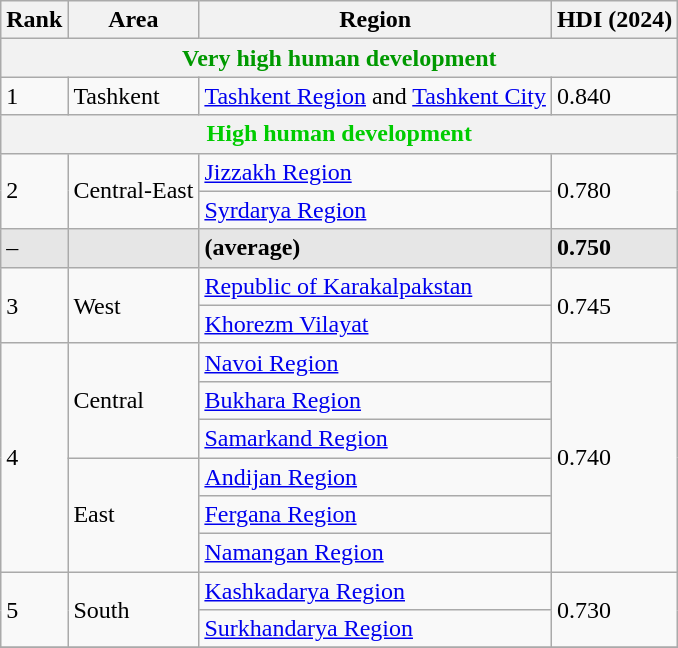<table class="wikitable sortable">
<tr>
<th>Rank</th>
<th>Area</th>
<th>Region</th>
<th>HDI (2024)</th>
</tr>
<tr>
<th colspan="4" style="color:#090;">Very high human development</th>
</tr>
<tr>
<td>1</td>
<td>Tashkent</td>
<td><a href='#'>Tashkent Region</a> and <a href='#'>Tashkent City</a></td>
<td>0.840</td>
</tr>
<tr>
<th colspan="4" style="color:#0c0;">High human development</th>
</tr>
<tr>
<td rowspan="2">2</td>
<td rowspan="2">Central-East</td>
<td><a href='#'>Jizzakh Region</a></td>
<td rowspan="2">0.780</td>
</tr>
<tr>
<td><a href='#'>Syrdarya Region</a></td>
</tr>
<tr style="background:#e6e6e6">
<td>–</td>
<td></td>
<td> <strong>(average)</strong></td>
<td><strong>0.750</strong></td>
</tr>
<tr>
<td rowspan="2">3</td>
<td rowspan="2">West</td>
<td><a href='#'>Republic of Karakalpakstan</a></td>
<td rowspan="2">0.745</td>
</tr>
<tr>
<td><a href='#'>Khorezm Vilayat</a></td>
</tr>
<tr>
<td rowspan="6">4</td>
<td rowspan="3">Central</td>
<td><a href='#'>Navoi Region</a></td>
<td rowspan="6">0.740</td>
</tr>
<tr>
<td><a href='#'>Bukhara Region</a></td>
</tr>
<tr>
<td><a href='#'>Samarkand Region</a></td>
</tr>
<tr>
<td rowspan="3">East</td>
<td><a href='#'>Andijan Region</a></td>
</tr>
<tr>
<td><a href='#'>Fergana Region</a></td>
</tr>
<tr>
<td><a href='#'>Namangan Region</a></td>
</tr>
<tr>
<td rowspan="2">5</td>
<td rowspan="2">South</td>
<td><a href='#'>Kashkadarya Region</a></td>
<td rowspan="2">0.730</td>
</tr>
<tr>
<td><a href='#'>Surkhandarya Region</a></td>
</tr>
<tr>
</tr>
</table>
